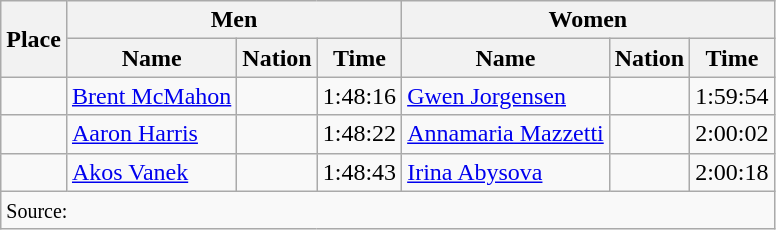<table class="wikitable">
<tr>
<th rowspan="2">Place</th>
<th colspan="3">Men</th>
<th colspan="3">Women</th>
</tr>
<tr>
<th>Name</th>
<th>Nation</th>
<th>Time</th>
<th>Name</th>
<th>Nation</th>
<th>Time</th>
</tr>
<tr>
<td align="center"></td>
<td><a href='#'>Brent McMahon</a></td>
<td></td>
<td>1:48:16</td>
<td><a href='#'>Gwen Jorgensen</a></td>
<td></td>
<td>1:59:54</td>
</tr>
<tr>
<td align="center"></td>
<td><a href='#'>Aaron Harris</a></td>
<td></td>
<td>1:48:22</td>
<td><a href='#'>Annamaria Mazzetti</a></td>
<td></td>
<td>2:00:02</td>
</tr>
<tr>
<td align="center"></td>
<td><a href='#'>Akos Vanek</a></td>
<td></td>
<td>1:48:43</td>
<td><a href='#'>Irina Abysova</a></td>
<td></td>
<td>2:00:18</td>
</tr>
<tr>
<td colspan="7"><small>Source:</small></td>
</tr>
</table>
